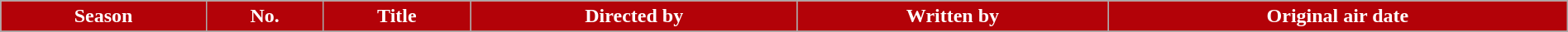<table class="wikitable plainrowheaders" style="width: 100%; margin-right: 0;">
<tr>
<th style="background: #B30208; color: #ffffff;">Season</th>
<th style="background: #B30208; color: #ffffff;">No.</th>
<th style="background: #B30208; color: #ffffff;">Title</th>
<th style="background: #B30208; color: #ffffff;">Directed by</th>
<th style="background: #B30208; color: #ffffff;">Written by</th>
<th style="background: #B30208; color: #ffffff;">Original air date</th>
</tr>
<tr>
</tr>
</table>
